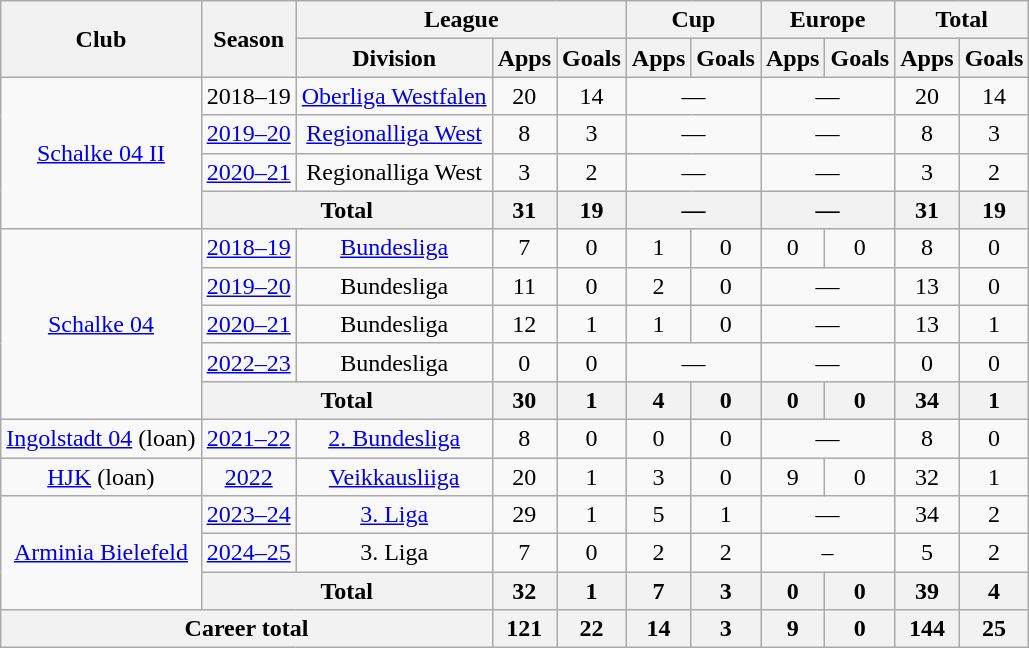<table class="wikitable nowrap" style="text-align:center">
<tr>
<th rowspan="2">Club</th>
<th rowspan="2">Season</th>
<th colspan="3">League</th>
<th colspan="2">Cup</th>
<th colspan="2">Europe</th>
<th colspan="2">Total</th>
</tr>
<tr>
<th>Division</th>
<th>Apps</th>
<th>Goals</th>
<th>Apps</th>
<th>Goals</th>
<th>Apps</th>
<th>Goals</th>
<th>Apps</th>
<th>Goals</th>
</tr>
<tr>
<td rowspan="4"><a href='#'>Schalke 04 II</a></td>
<td>2018–19</td>
<td><a href='#'>Oberliga Westfalen</a></td>
<td>20</td>
<td>14</td>
<td colspan="2">—</td>
<td colspan="2">—</td>
<td>20</td>
<td>14</td>
</tr>
<tr>
<td><a href='#'>2019–20</a></td>
<td><a href='#'>Regionalliga West</a></td>
<td>8</td>
<td>3</td>
<td colspan="2">—</td>
<td colspan="2">—</td>
<td>8</td>
<td>3</td>
</tr>
<tr>
<td><a href='#'>2020–21</a></td>
<td>Regionalliga West</td>
<td>3</td>
<td>2</td>
<td colspan="2">—</td>
<td colspan="2">—</td>
<td>3</td>
<td>2</td>
</tr>
<tr>
<th colspan=2>Total</th>
<th>31</th>
<th>19</th>
<th colspan="2">—</th>
<th colspan="2">—</th>
<th>31</th>
<th>19</th>
</tr>
<tr>
<td rowspan="5"><a href='#'>Schalke 04</a></td>
<td><a href='#'>2018–19</a></td>
<td><a href='#'>Bundesliga</a></td>
<td>7</td>
<td>0</td>
<td>1</td>
<td>0</td>
<td>0</td>
<td>0</td>
<td>8</td>
<td>0</td>
</tr>
<tr>
<td><a href='#'>2019–20</a></td>
<td>Bundesliga</td>
<td>11</td>
<td>0</td>
<td>2</td>
<td>0</td>
<td colspan="2">—</td>
<td>13</td>
<td>0</td>
</tr>
<tr>
<td><a href='#'>2020–21</a></td>
<td>Bundesliga</td>
<td>12</td>
<td>1</td>
<td>1</td>
<td>0</td>
<td colspan="2">—</td>
<td>13</td>
<td>1</td>
</tr>
<tr>
<td><a href='#'>2022–23</a></td>
<td>Bundesliga</td>
<td>0</td>
<td>0</td>
<td colspan="2">—</td>
<td colspan="2">—</td>
<td>0</td>
<td>0</td>
</tr>
<tr>
<th colspan=2>Total</th>
<th>30</th>
<th>1</th>
<th>4</th>
<th>0</th>
<th>0</th>
<th>0</th>
<th>34</th>
<th>1</th>
</tr>
<tr>
<td><a href='#'>Ingolstadt 04</a> (loan)</td>
<td><a href='#'>2021–22</a></td>
<td><a href='#'>2. Bundesliga</a></td>
<td>8</td>
<td>0</td>
<td>0</td>
<td>0</td>
<td colspan="2">—</td>
<td>8</td>
<td>0</td>
</tr>
<tr>
<td><a href='#'>HJK</a> (loan)</td>
<td><a href='#'>2022</a></td>
<td><a href='#'>Veikkausliiga</a></td>
<td>20</td>
<td>1</td>
<td>3</td>
<td>0</td>
<td>9</td>
<td>0</td>
<td>32</td>
<td>1</td>
</tr>
<tr>
<td rowspan=3><a href='#'>Arminia Bielefeld</a></td>
<td><a href='#'>2023–24</a></td>
<td><a href='#'>3. Liga</a></td>
<td>29</td>
<td>1</td>
<td>5</td>
<td>1</td>
<td colspan="2">—</td>
<td>34</td>
<td>2</td>
</tr>
<tr>
<td><a href='#'>2024–25</a></td>
<td>3. Liga</td>
<td>7</td>
<td>0</td>
<td>2</td>
<td>2</td>
<td colspan=2>–</td>
<td>5</td>
<td>2</td>
</tr>
<tr>
<th colspan=2>Total</th>
<th>32</th>
<th>1</th>
<th>7</th>
<th>3</th>
<th>0</th>
<th>0</th>
<th>39</th>
<th>4</th>
</tr>
<tr>
<th colspan="3">Career total</th>
<th>121</th>
<th>22</th>
<th>14</th>
<th>3</th>
<th>9</th>
<th>0</th>
<th>144</th>
<th>25</th>
</tr>
</table>
